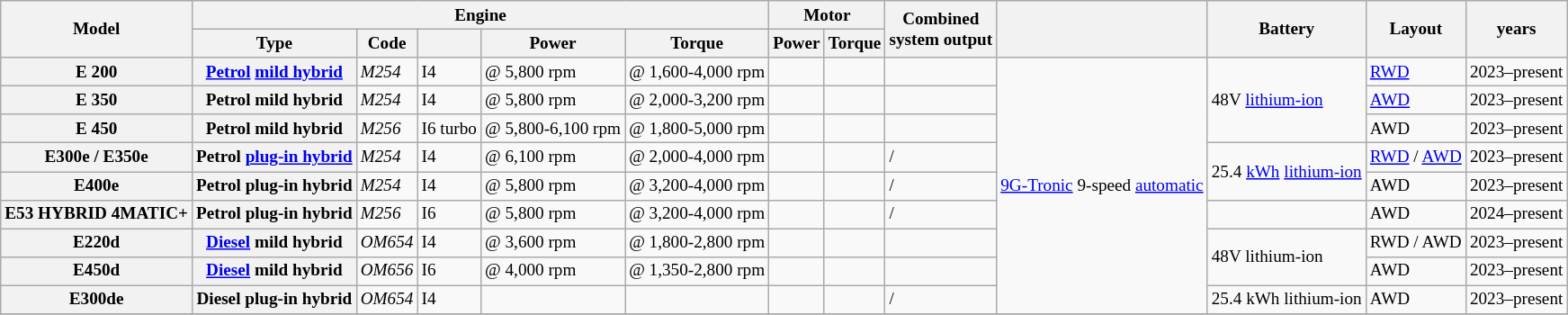<table class="wikitable" style="text-align:left; font-size:80%;">
<tr>
<th rowspan="2">Model</th>
<th colspan="5">Engine</th>
<th colspan="2">Motor</th>
<th rowspan="2">Combined<br>system output</th>
<th rowspan="2"></th>
<th rowspan="2">Battery</th>
<th rowspan="2">Layout</th>
<th rowspan="2"> years</th>
</tr>
<tr>
<th>Type</th>
<th>Code</th>
<th></th>
<th>Power</th>
<th>Torque</th>
<th>Power</th>
<th>Torque</th>
</tr>
<tr>
<th>E 200</th>
<th><a href='#'>Petrol</a> <a href='#'>mild hybrid</a></th>
<td><em>M254</em></td>
<td> I4</td>
<td> @ 5,800 rpm</td>
<td> @ 1,600-4,000 rpm</td>
<td></td>
<td></td>
<td></td>
<td rowspan="9"><a href='#'>9G-Tronic</a> 9-speed <a href='#'>automatic</a></td>
<td rowspan=3>48V <a href='#'>lithium-ion</a></td>
<td><a href='#'>RWD</a></td>
<td>2023–present</td>
</tr>
<tr>
<th>E 350</th>
<th>Petrol mild hybrid</th>
<td><em>M254</em></td>
<td> I4</td>
<td> @ 5,800 rpm</td>
<td> @ 2,000-3,200 rpm</td>
<td></td>
<td></td>
<td></td>
<td><a href='#'>AWD</a></td>
<td>2023–present</td>
</tr>
<tr>
<th>E 450</th>
<th>Petrol mild hybrid</th>
<td><em>M256</em></td>
<td> I6 turbo</td>
<td> @ 5,800-6,100 rpm</td>
<td> @ 1,800-5,000 rpm</td>
<td></td>
<td></td>
<td></td>
<td>AWD</td>
<td>2023–present</td>
</tr>
<tr>
<th>E300e / E350e</th>
<th>Petrol <a href='#'>plug-in hybrid</a></th>
<td><em>M254</em></td>
<td> I4</td>
<td> @ 6,100 rpm</td>
<td> @ 2,000-4,000 rpm</td>
<td></td>
<td></td>
<td> / </td>
<td rowspan=2>25.4 <a href='#'>kWh</a> <a href='#'>lithium-ion</a></td>
<td><a href='#'>RWD</a> / <a href='#'>AWD</a></td>
<td>2023–present</td>
</tr>
<tr>
<th>E400e</th>
<th>Petrol plug-in hybrid</th>
<td><em>M254</em></td>
<td> I4</td>
<td> @ 5,800 rpm</td>
<td> @ 3,200-4,000 rpm</td>
<td></td>
<td></td>
<td> / </td>
<td>AWD</td>
<td>2023–present</td>
</tr>
<tr>
<th>E53 HYBRID 4MATIC+</th>
<th>Petrol plug-in hybrid</th>
<td><em>M256</em></td>
<td> I6</td>
<td> @ 5,800 rpm</td>
<td> @ 3,200-4,000 rpm</td>
<td></td>
<td></td>
<td> / </td>
<td></td>
<td>AWD</td>
<td>2024–present</td>
</tr>
<tr>
<th>E220d</th>
<th><a href='#'>Diesel</a> mild hybrid</th>
<td><em>OM654</em></td>
<td> I4</td>
<td> @ 3,600 rpm</td>
<td> @ 1,800-2,800 rpm</td>
<td></td>
<td></td>
<td></td>
<td rowspan="2">48V lithium-ion</td>
<td>RWD / AWD</td>
<td>2023–present</td>
</tr>
<tr>
<th>E450d</th>
<th><a href='#'>Diesel</a> mild hybrid</th>
<td><em>OM656</em></td>
<td> I6</td>
<td> @ 4,000 rpm</td>
<td> @ 1,350-2,800 rpm</td>
<td></td>
<td></td>
<td></td>
<td>AWD</td>
<td>2023–present</td>
</tr>
<tr>
<th>E300de</th>
<th>Diesel plug-in hybrid</th>
<td><em>OM654</em></td>
<td> I4</td>
<td></td>
<td></td>
<td></td>
<td></td>
<td> / </td>
<td>25.4 kWh lithium-ion</td>
<td>AWD</td>
<td>2023–present</td>
</tr>
<tr>
</tr>
</table>
